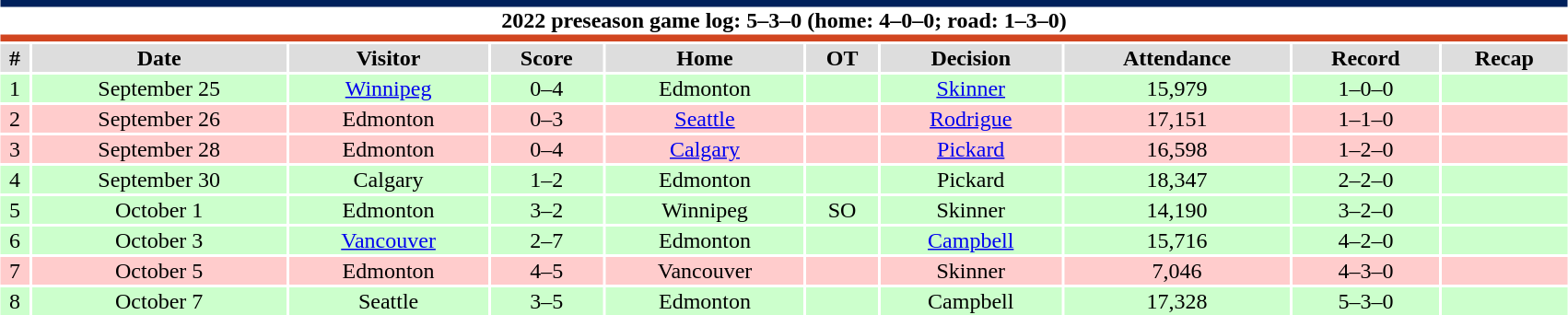<table class="toccolours collapsible collapsed" style="width:90%; clear:both; margin:1.5em auto; text-align:center;">
<tr>
<th colspan="10" style="background:#FFFFFF; border-top:#00205B 5px solid; border-bottom:#D14520 5px solid;">2022 preseason game log: 5–3–0 (home: 4–0–0; road: 1–3–0)</th>
</tr>
<tr style="background:#ddd;">
<th>#</th>
<th>Date</th>
<th>Visitor</th>
<th>Score</th>
<th>Home</th>
<th>OT</th>
<th>Decision</th>
<th>Attendance</th>
<th>Record</th>
<th>Recap</th>
</tr>
<tr style="background:#cfc;">
<td>1</td>
<td>September 25</td>
<td><a href='#'>Winnipeg</a></td>
<td>0–4</td>
<td>Edmonton</td>
<td></td>
<td><a href='#'>Skinner</a></td>
<td>15,979</td>
<td>1–0–0</td>
<td></td>
</tr>
<tr style="background:#fcc;">
<td>2</td>
<td>September 26</td>
<td>Edmonton</td>
<td>0–3</td>
<td><a href='#'>Seattle</a></td>
<td></td>
<td><a href='#'>Rodrigue</a></td>
<td>17,151</td>
<td>1–1–0</td>
<td></td>
</tr>
<tr style="background:#fcc;">
<td>3</td>
<td>September 28</td>
<td>Edmonton</td>
<td>0–4</td>
<td><a href='#'>Calgary</a></td>
<td></td>
<td><a href='#'>Pickard</a></td>
<td>16,598</td>
<td>1–2–0</td>
<td></td>
</tr>
<tr style="background:#cfc;">
<td>4</td>
<td>September 30</td>
<td>Calgary</td>
<td>1–2</td>
<td>Edmonton</td>
<td></td>
<td>Pickard</td>
<td>18,347</td>
<td>2–2–0</td>
<td></td>
</tr>
<tr style="background:#cfc;">
<td>5</td>
<td>October 1</td>
<td>Edmonton</td>
<td>3–2</td>
<td>Winnipeg</td>
<td>SO</td>
<td>Skinner</td>
<td>14,190</td>
<td>3–2–0</td>
<td></td>
</tr>
<tr style="background:#cfc;">
<td>6</td>
<td>October 3</td>
<td><a href='#'>Vancouver</a></td>
<td>2–7</td>
<td>Edmonton</td>
<td></td>
<td><a href='#'>Campbell</a></td>
<td>15,716</td>
<td>4–2–0</td>
<td></td>
</tr>
<tr style="background:#fcc;">
<td>7</td>
<td>October 5</td>
<td>Edmonton</td>
<td>4–5</td>
<td>Vancouver</td>
<td></td>
<td>Skinner</td>
<td>7,046</td>
<td>4–3–0</td>
<td></td>
</tr>
<tr style="background:#cfc;">
<td>8</td>
<td>October 7</td>
<td>Seattle</td>
<td>3–5</td>
<td>Edmonton</td>
<td></td>
<td>Campbell</td>
<td>17,328</td>
<td>5–3–0</td>
<td></td>
</tr>
</table>
